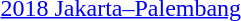<table>
<tr>
<td rowspan=2><a href='#'>2018 Jakarta–Palembang</a></td>
<td rowspan=2></td>
<td rowspan=2></td>
<td></td>
</tr>
<tr>
<td></td>
</tr>
</table>
